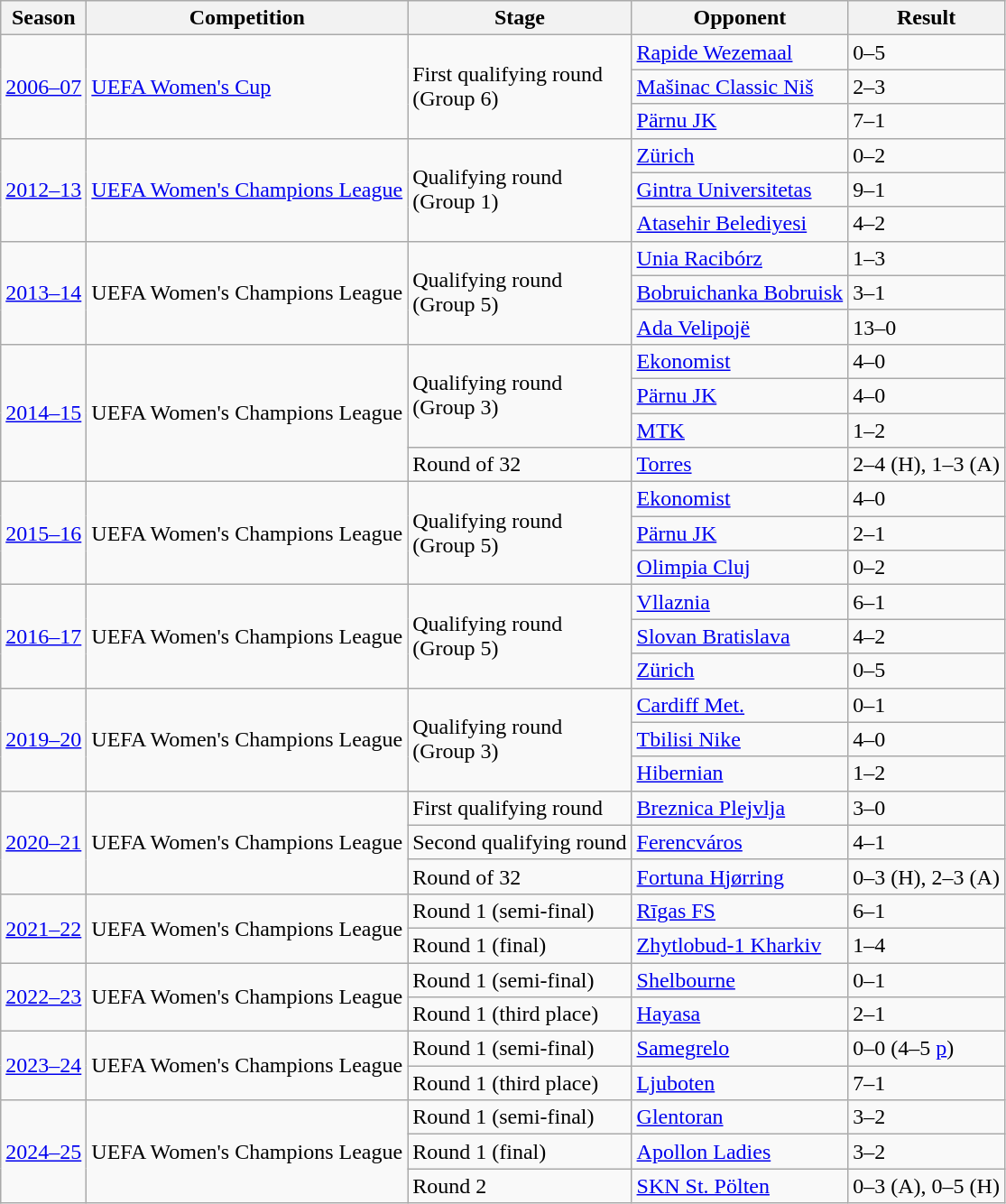<table class="wikitable">
<tr>
<th>Season</th>
<th>Competition</th>
<th>Stage</th>
<th>Opponent</th>
<th>Result</th>
</tr>
<tr>
<td rowspan=3><a href='#'>2006–07</a></td>
<td rowspan=3><a href='#'>UEFA Women's Cup</a></td>
<td rowspan=3>First qualifying round<br>(Group 6)</td>
<td> <a href='#'>Rapide Wezemaal</a></td>
<td>0–5</td>
</tr>
<tr>
<td> <a href='#'>Mašinac Classic Niš</a></td>
<td>2–3</td>
</tr>
<tr>
<td> <a href='#'>Pärnu JK</a></td>
<td>7–1</td>
</tr>
<tr>
<td rowspan=3><a href='#'>2012–13</a></td>
<td rowspan=3><a href='#'>UEFA Women's Champions League</a></td>
<td rowspan=3>Qualifying round<br>(Group 1)</td>
<td> <a href='#'>Zürich</a></td>
<td>0–2</td>
</tr>
<tr>
<td> <a href='#'>Gintra Universitetas</a></td>
<td>9–1</td>
</tr>
<tr>
<td> <a href='#'>Atasehir Belediyesi</a></td>
<td>4–2</td>
</tr>
<tr>
<td rowspan=3><a href='#'>2013–14</a></td>
<td rowspan=3>UEFA Women's Champions League</td>
<td rowspan=3>Qualifying round<br>(Group 5)</td>
<td> <a href='#'>Unia Racibórz</a></td>
<td>1–3</td>
</tr>
<tr>
<td> <a href='#'>Bobruichanka Bobruisk</a></td>
<td>3–1</td>
</tr>
<tr>
<td> <a href='#'>Ada Velipojë</a></td>
<td>13–0</td>
</tr>
<tr>
<td rowspan=4><a href='#'>2014–15</a></td>
<td rowspan=4>UEFA Women's Champions League</td>
<td rowspan=3>Qualifying round<br>(Group 3)</td>
<td> <a href='#'>Ekonomist</a></td>
<td>4–0</td>
</tr>
<tr>
<td> <a href='#'>Pärnu JK</a></td>
<td>4–0</td>
</tr>
<tr>
<td> <a href='#'>MTK</a></td>
<td>1–2</td>
</tr>
<tr>
<td>Round of 32</td>
<td> <a href='#'>Torres</a></td>
<td>2–4 (H), 1–3 (A)</td>
</tr>
<tr>
<td rowspan=3><a href='#'>2015–16</a></td>
<td rowspan=3>UEFA Women's Champions League</td>
<td rowspan=3>Qualifying round<br>(Group 5)</td>
<td> <a href='#'>Ekonomist</a></td>
<td>4–0</td>
</tr>
<tr>
<td> <a href='#'>Pärnu JK</a></td>
<td>2–1</td>
</tr>
<tr>
<td> <a href='#'>Olimpia Cluj</a></td>
<td>0–2</td>
</tr>
<tr>
<td rowspan=3><a href='#'>2016–17</a></td>
<td rowspan=3>UEFA Women's Champions League</td>
<td rowspan=3>Qualifying round<br>(Group 5)</td>
<td> <a href='#'>Vllaznia</a></td>
<td>6–1</td>
</tr>
<tr>
<td> <a href='#'>Slovan Bratislava</a></td>
<td>4–2</td>
</tr>
<tr>
<td> <a href='#'>Zürich</a></td>
<td>0–5</td>
</tr>
<tr>
<td rowspan=3><a href='#'>2019–20</a></td>
<td rowspan=3>UEFA Women's Champions League</td>
<td rowspan=3>Qualifying round<br>(Group 3)</td>
<td> <a href='#'>Cardiff Met.</a></td>
<td>0–1</td>
</tr>
<tr>
<td> <a href='#'>Tbilisi Nike</a></td>
<td>4–0</td>
</tr>
<tr>
<td> <a href='#'>Hibernian</a></td>
<td>1–2</td>
</tr>
<tr>
<td rowspan="3"><a href='#'>2020–21</a></td>
<td rowspan=3>UEFA Women's Champions League</td>
<td>First qualifying round</td>
<td> <a href='#'>Breznica Plejvlja</a></td>
<td>3–0</td>
</tr>
<tr>
<td>Second qualifying round</td>
<td> <a href='#'>Ferencváros</a></td>
<td>4–1</td>
</tr>
<tr>
<td>Round of 32</td>
<td> <a href='#'>Fortuna Hjørring</a></td>
<td>0–3 (H), 2–3 (A)</td>
</tr>
<tr>
<td rowspan="2"><a href='#'>2021–22</a></td>
<td rowspan="2">UEFA Women's Champions League</td>
<td>Round 1 (semi-final)</td>
<td> <a href='#'>Rīgas FS</a></td>
<td>6–1</td>
</tr>
<tr>
<td>Round 1 (final)</td>
<td> <a href='#'>Zhytlobud-1 Kharkiv</a></td>
<td>1–4</td>
</tr>
<tr>
<td rowspan="2"><a href='#'>2022–23</a></td>
<td rowspan="2">UEFA Women's Champions League</td>
<td>Round 1 (semi-final)</td>
<td> <a href='#'>Shelbourne</a></td>
<td>0–1</td>
</tr>
<tr>
<td>Round 1 (third place)</td>
<td> <a href='#'>Hayasa</a></td>
<td>2–1</td>
</tr>
<tr>
<td rowspan="2"><a href='#'>2023–24</a></td>
<td rowspan="2">UEFA Women's Champions League</td>
<td>Round 1 (semi-final)</td>
<td> <a href='#'>Samegrelo</a></td>
<td>0–0 (4–5 <a href='#'>p</a>)</td>
</tr>
<tr>
<td>Round 1 (third place)</td>
<td> <a href='#'>Ljuboten</a></td>
<td>7–1</td>
</tr>
<tr>
<td rowspan="3"><a href='#'>2024–25</a></td>
<td rowspan="3">UEFA Women's Champions League</td>
<td>Round 1 (semi-final)</td>
<td> <a href='#'>Glentoran</a></td>
<td>3–2</td>
</tr>
<tr>
<td>Round 1 (final)</td>
<td> <a href='#'>Apollon Ladies</a></td>
<td>3–2</td>
</tr>
<tr>
<td>Round 2</td>
<td> <a href='#'>SKN St. Pölten</a></td>
<td>0–3 (A), 0–5 (H)</td>
</tr>
</table>
